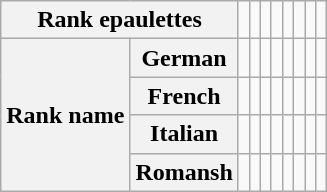<table class="wikitable">
<tr style="text-align:center;">
<th colspan="2">Rank epaulettes</th>
<td></td>
<td></td>
<td></td>
<td></td>
<td></td>
<td></td>
<td></td>
<td></td>
</tr>
<tr style="text-align:center;">
<th rowspan="4">Rank name</th>
<th>German</th>
<td></td>
<td></td>
<td></td>
<td></td>
<td></td>
<td></td>
<td></td>
<td></td>
</tr>
<tr style="text-align:center;">
<th>French</th>
<td></td>
<td></td>
<td></td>
<td></td>
<td></td>
<td></td>
<td></td>
<td></td>
</tr>
<tr style="text-align:center;">
<th>Italian</th>
<td></td>
<td></td>
<td></td>
<td></td>
<td></td>
<td></td>
<td></td>
<td></td>
</tr>
<tr style="text-align:center;">
<th>Romansh</th>
<td></td>
<td></td>
<td></td>
<td></td>
<td></td>
<td></td>
<td></td>
<td></td>
</tr>
</table>
